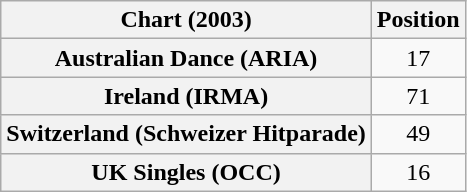<table class="wikitable sortable plainrowheaders" style="text-align:center">
<tr>
<th>Chart (2003)</th>
<th>Position</th>
</tr>
<tr>
<th scope="row">Australian Dance (ARIA)</th>
<td>17</td>
</tr>
<tr>
<th scope="row">Ireland (IRMA)</th>
<td>71</td>
</tr>
<tr>
<th scope="row">Switzerland (Schweizer Hitparade)</th>
<td>49</td>
</tr>
<tr>
<th scope="row">UK Singles (OCC)</th>
<td>16</td>
</tr>
</table>
